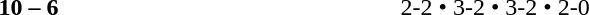<table>
<tr>
<th width=200></th>
<th width=80></th>
<th width=200></th>
<th width=220></th>
</tr>
<tr>
<td align=right><strong></strong></td>
<td align=center><strong>10 – 6</strong></td>
<td></td>
<td>2-2 • 3-2 • 3-2 • 2-0</td>
</tr>
</table>
